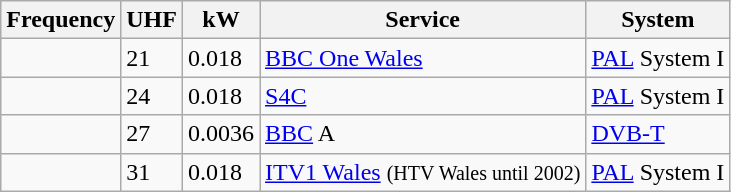<table class="wikitable sortable">
<tr>
<th>Frequency</th>
<th>UHF</th>
<th>kW</th>
<th>Service</th>
<th>System</th>
</tr>
<tr>
<td></td>
<td>21</td>
<td>0.018</td>
<td><a href='#'>BBC One Wales</a></td>
<td><a href='#'>PAL</a> System I</td>
</tr>
<tr>
<td></td>
<td>24</td>
<td>0.018</td>
<td><a href='#'>S4C</a></td>
<td><a href='#'>PAL</a> System I</td>
</tr>
<tr>
<td></td>
<td>27</td>
<td>0.0036</td>
<td><a href='#'>BBC</a> A</td>
<td><a href='#'>DVB-T</a></td>
</tr>
<tr>
<td></td>
<td>31</td>
<td>0.018</td>
<td><a href='#'>ITV1 Wales</a> <small>(HTV Wales until 2002)</small></td>
<td><a href='#'>PAL</a> System I</td>
</tr>
</table>
